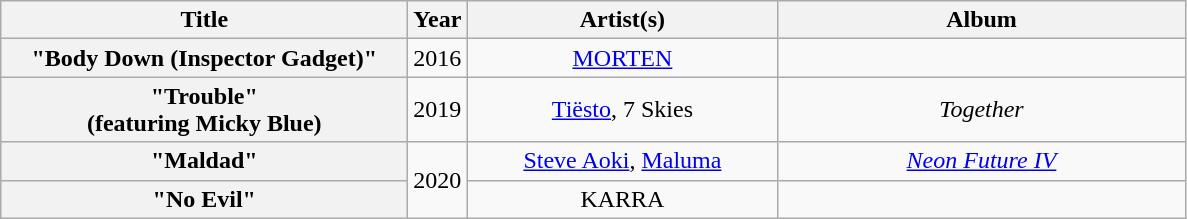<table class="wikitable plainrowheaders" style="text-align:center;">
<tr>
<th scope="col" style="width:16.5em;">Title</th>
<th scope="col">Year</th>
<th scope="col" style="width:200px;">Artist(s)</th>
<th scope="col" style="width:16.5em;">Album</th>
</tr>
<tr>
<th scope="row">"Body Down (Inspector Gadget)"</th>
<td>2016</td>
<td><a href='#'>MORTEN</a></td>
<td></td>
</tr>
<tr>
<th scope="row">"Trouble"<br><span>(featuring Micky Blue)</span></th>
<td>2019</td>
<td><a href='#'>Tiësto</a>, 7 Skies</td>
<td><em>Together</em></td>
</tr>
<tr>
<th scope="row">"Maldad"</th>
<td rowspan="2">2020</td>
<td><a href='#'>Steve Aoki</a>, <a href='#'>Maluma</a></td>
<td><em><a href='#'>Neon Future IV</a></em></td>
</tr>
<tr>
<th scope="row">"No Evil"</th>
<td>KARRA</td>
<td></td>
</tr>
</table>
